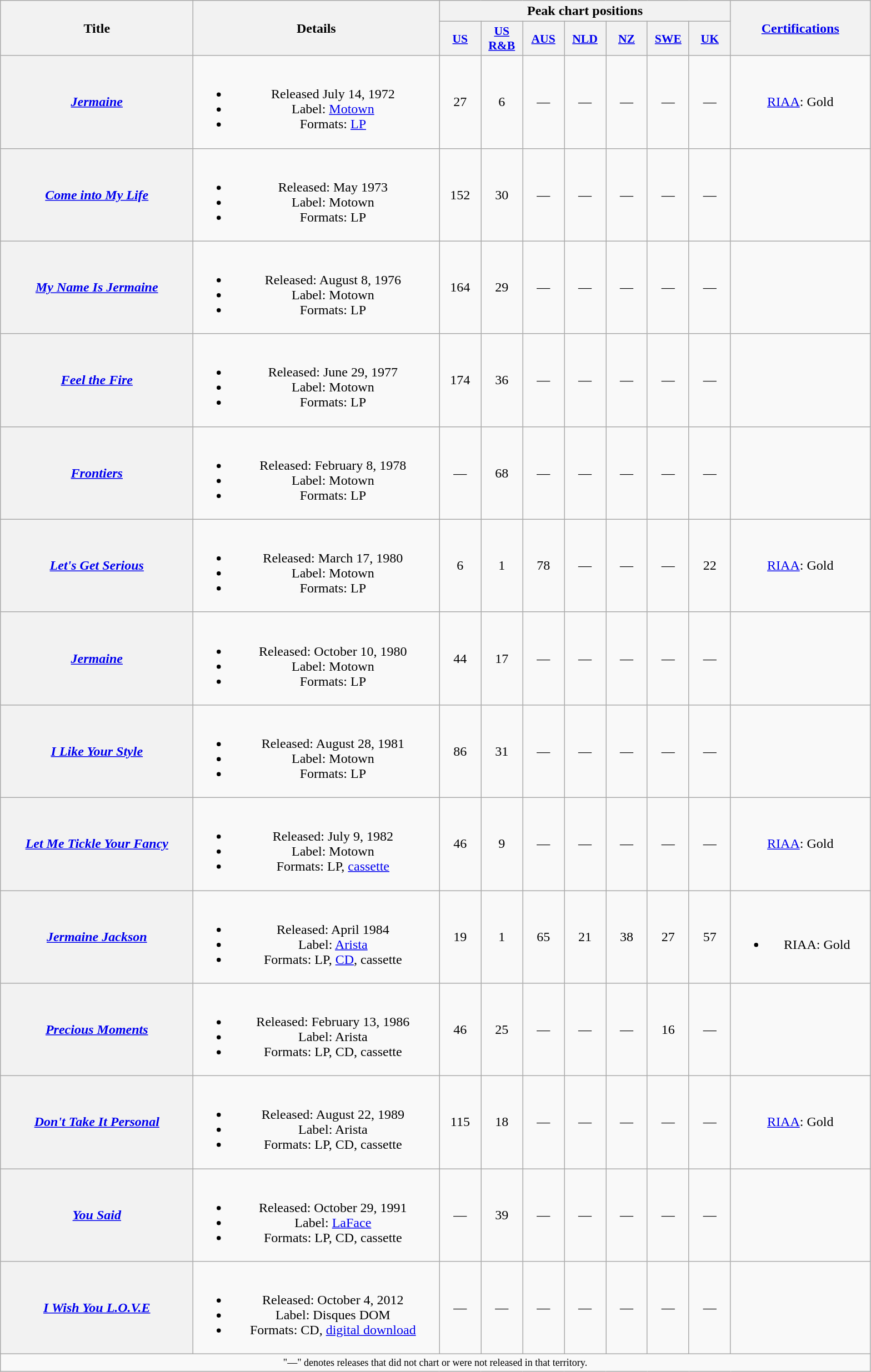<table class="wikitable plainrowheaders" style="text-align:center;">
<tr>
<th scope="col" rowspan="2" style="width:14em;">Title</th>
<th scope="col" rowspan="2" style="width:18em;">Details</th>
<th scope="col" colspan="7">Peak chart positions</th>
<th scope="col" rowspan="2" style="width:10em;"><a href='#'>Certifications</a></th>
</tr>
<tr>
<th scope="col" style="width:3em;font-size:90%;"><a href='#'>US</a><br></th>
<th scope="col" style="width:3em;font-size:90%;"><a href='#'>US R&B</a><br></th>
<th scope="col" style="width:3em;font-size:90%;"><a href='#'>AUS</a><br></th>
<th scope="col" style="width:3em;font-size:90%;"><a href='#'>NLD</a><br></th>
<th scope="col" style="width:3em;font-size:90%;"><a href='#'>NZ</a><br></th>
<th scope="col" style="width:3em;font-size:90%;"><a href='#'>SWE</a><br></th>
<th scope="col" style="width:3em;font-size:90%;"><a href='#'>UK</a><br></th>
</tr>
<tr>
<th scope="row"><em><a href='#'>Jermaine</a></em></th>
<td><br><ul><li>Released July 14, 1972</li><li>Label: <a href='#'>Motown</a></li><li>Formats: <a href='#'>LP</a></li></ul></td>
<td>27</td>
<td>6</td>
<td>—</td>
<td>—</td>
<td>—</td>
<td>—</td>
<td>—</td>
<td><a href='#'>RIAA</a>: Gold</td>
</tr>
<tr>
<th scope="row"><em><a href='#'>Come into My Life</a></em></th>
<td><br><ul><li>Released: May 1973</li><li>Label: Motown</li><li>Formats: LP</li></ul></td>
<td>152</td>
<td>30</td>
<td>—</td>
<td>—</td>
<td>—</td>
<td>—</td>
<td>—</td>
<td></td>
</tr>
<tr>
<th scope="row"><em><a href='#'>My Name Is Jermaine</a></em></th>
<td><br><ul><li>Released: August 8, 1976</li><li>Label: Motown</li><li>Formats: LP</li></ul></td>
<td>164</td>
<td>29</td>
<td>—</td>
<td>—</td>
<td>—</td>
<td>—</td>
<td>—</td>
<td></td>
</tr>
<tr>
<th scope="row"><em><a href='#'>Feel the Fire</a></em></th>
<td><br><ul><li>Released: June 29, 1977</li><li>Label: Motown</li><li>Formats: LP</li></ul></td>
<td>174</td>
<td>36</td>
<td>—</td>
<td>—</td>
<td>—</td>
<td>—</td>
<td>—</td>
<td></td>
</tr>
<tr>
<th scope="row"><em><a href='#'>Frontiers</a></em></th>
<td><br><ul><li>Released: February 8, 1978</li><li>Label: Motown</li><li>Formats: LP</li></ul></td>
<td>—</td>
<td>68</td>
<td>—</td>
<td>—</td>
<td>—</td>
<td>—</td>
<td>—</td>
<td></td>
</tr>
<tr>
<th scope="row"><em><a href='#'>Let's Get Serious</a></em></th>
<td><br><ul><li>Released: March 17, 1980</li><li>Label: Motown</li><li>Formats: LP</li></ul></td>
<td>6</td>
<td>1</td>
<td>78</td>
<td>—</td>
<td>—</td>
<td>—</td>
<td>22</td>
<td><a href='#'>RIAA</a>: Gold</td>
</tr>
<tr>
<th scope="row"><em><a href='#'>Jermaine</a></em></th>
<td><br><ul><li>Released: October 10, 1980</li><li>Label: Motown</li><li>Formats: LP</li></ul></td>
<td>44</td>
<td>17</td>
<td>—</td>
<td>—</td>
<td>—</td>
<td>—</td>
<td>—</td>
<td></td>
</tr>
<tr>
<th scope="row"><em><a href='#'>I Like Your Style</a></em></th>
<td><br><ul><li>Released:	August 28, 1981</li><li>Label: Motown</li><li>Formats: LP</li></ul></td>
<td>86</td>
<td>31</td>
<td>—</td>
<td>—</td>
<td>—</td>
<td>—</td>
<td>—</td>
<td></td>
</tr>
<tr>
<th scope="row"><em><a href='#'>Let Me Tickle Your Fancy</a></em></th>
<td><br><ul><li>Released: July 9, 1982</li><li>Label: Motown</li><li>Formats: LP, <a href='#'>cassette</a></li></ul></td>
<td>46</td>
<td>9</td>
<td>—</td>
<td>—</td>
<td>—</td>
<td>—</td>
<td>—</td>
<td><a href='#'>RIAA</a>: Gold</td>
</tr>
<tr>
<th scope="row"><em><a href='#'>Jermaine Jackson</a></em></th>
<td><br><ul><li>Released: April 1984</li><li>Label: <a href='#'>Arista</a></li><li>Formats: LP, <a href='#'>CD</a>, cassette</li></ul></td>
<td>19</td>
<td>1</td>
<td>65</td>
<td>21</td>
<td>38</td>
<td>27</td>
<td>57</td>
<td><br><ul><li>RIAA: Gold</li></ul></td>
</tr>
<tr>
<th scope="row"><em><a href='#'>Precious Moments</a></em></th>
<td><br><ul><li>Released: February 13, 1986</li><li>Label: Arista</li><li>Formats: LP, CD, cassette</li></ul></td>
<td>46</td>
<td>25</td>
<td>—</td>
<td>—</td>
<td>—</td>
<td>16</td>
<td>—</td>
<td></td>
</tr>
<tr>
<th scope="row"><em><a href='#'>Don't Take It Personal</a></em></th>
<td><br><ul><li>Released: August 22, 1989</li><li>Label: Arista</li><li>Formats: LP, CD, cassette</li></ul></td>
<td>115</td>
<td>18</td>
<td>—</td>
<td>—</td>
<td>—</td>
<td>—</td>
<td>—</td>
<td><a href='#'>RIAA</a>: Gold</td>
</tr>
<tr>
<th scope="row"><em><a href='#'>You Said</a></em></th>
<td><br><ul><li>Released: October 29, 1991</li><li>Label: <a href='#'>LaFace</a></li><li>Formats: LP, CD, cassette</li></ul></td>
<td>—</td>
<td>39</td>
<td>—</td>
<td>—</td>
<td>—</td>
<td>—</td>
<td>—</td>
<td></td>
</tr>
<tr>
<th scope="row"><em><a href='#'>I Wish You L.O.V.E</a></em></th>
<td><br><ul><li>Released: October 4, 2012</li><li>Label: Disques DOM</li><li>Formats: CD, <a href='#'>digital download</a></li></ul></td>
<td>—</td>
<td>—</td>
<td>—</td>
<td>—</td>
<td>—</td>
<td>—</td>
<td>—</td>
<td></td>
</tr>
<tr>
<td colspan="10" style="text-align:center; font-size:9pt;">"—" denotes releases that did not chart or were not released in that territory.</td>
</tr>
</table>
